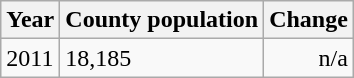<table class="wikitable">
<tr>
<th>Year</th>
<th>County population</th>
<th>Change</th>
</tr>
<tr>
<td>2011</td>
<td>18,185</td>
<td align="right">n/a</td>
</tr>
</table>
